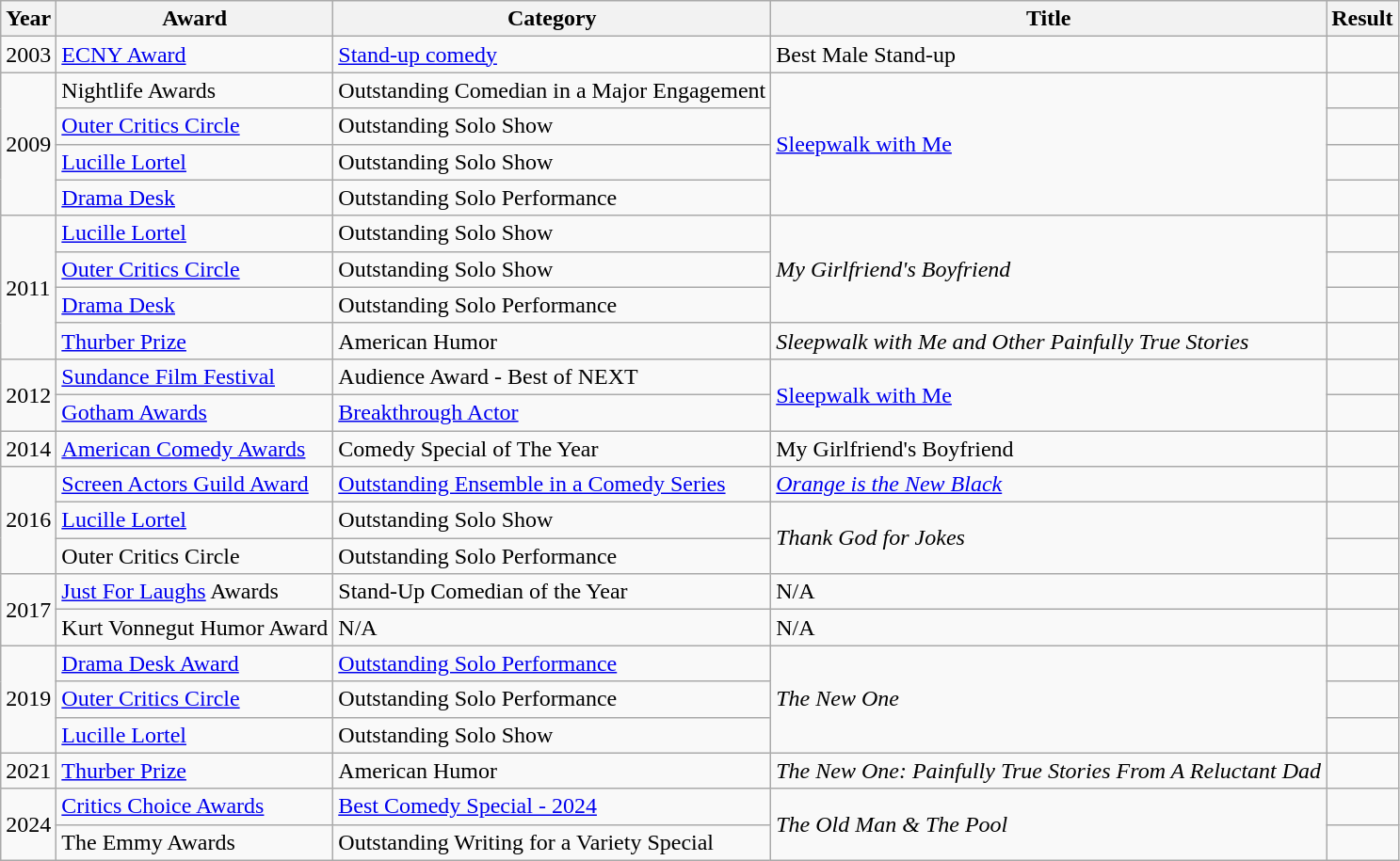<table class="wikitable">
<tr>
<th>Year</th>
<th>Award</th>
<th>Category</th>
<th>Title</th>
<th>Result</th>
</tr>
<tr>
<td>2003</td>
<td><a href='#'>ECNY Award</a></td>
<td><a href='#'>Stand-up comedy</a></td>
<td>Best Male Stand-up</td>
<td></td>
</tr>
<tr>
<td rowspan="4">2009</td>
<td>Nightlife Awards</td>
<td>Outstanding Comedian in a Major Engagement</td>
<td rowspan="4"><a href='#'>Sleepwalk with Me</a></td>
<td></td>
</tr>
<tr>
<td><a href='#'>Outer Critics Circle</a></td>
<td>Outstanding Solo Show</td>
<td></td>
</tr>
<tr>
<td><a href='#'>Lucille Lortel</a></td>
<td>Outstanding Solo Show</td>
<td></td>
</tr>
<tr>
<td><a href='#'>Drama Desk</a></td>
<td>Outstanding Solo Performance</td>
<td></td>
</tr>
<tr>
<td rowspan="4">2011</td>
<td><a href='#'>Lucille Lortel</a></td>
<td>Outstanding Solo Show</td>
<td rowspan="3"><em>My Girlfriend's Boyfriend</em></td>
<td></td>
</tr>
<tr>
<td><a href='#'>Outer Critics Circle</a></td>
<td>Outstanding Solo Show</td>
<td></td>
</tr>
<tr>
<td><a href='#'>Drama Desk</a></td>
<td>Outstanding Solo Performance</td>
<td></td>
</tr>
<tr>
<td><a href='#'>Thurber Prize</a></td>
<td>American Humor</td>
<td><em>Sleepwalk with Me and Other Painfully True Stories</em></td>
<td></td>
</tr>
<tr>
<td rowspan="2">2012</td>
<td><a href='#'>Sundance Film Festival</a></td>
<td>Audience Award - Best of NEXT</td>
<td rowspan="2"><a href='#'>Sleepwalk with Me</a></td>
<td></td>
</tr>
<tr>
<td><a href='#'>Gotham Awards</a></td>
<td><a href='#'>Breakthrough Actor</a></td>
<td></td>
</tr>
<tr>
<td rowspan="1">2014</td>
<td><a href='#'>American Comedy Awards</a></td>
<td>Comedy Special of The Year</td>
<td>My Girlfriend's Boyfriend</td>
<td></td>
</tr>
<tr>
<td rowspan="3">2016</td>
<td><a href='#'>Screen Actors Guild Award</a></td>
<td><a href='#'>Outstanding Ensemble in a Comedy Series</a></td>
<td><em><a href='#'>Orange is the New Black</a></em></td>
<td></td>
</tr>
<tr>
<td><a href='#'>Lucille Lortel</a></td>
<td>Outstanding Solo Show</td>
<td rowspan="2"><em>Thank God for Jokes</em></td>
<td></td>
</tr>
<tr>
<td>Outer Critics Circle</td>
<td>Outstanding Solo Performance</td>
<td></td>
</tr>
<tr>
<td rowspan="2">2017</td>
<td><a href='#'>Just For Laughs</a> Awards</td>
<td>Stand-Up Comedian of the Year</td>
<td>N/A</td>
<td></td>
</tr>
<tr>
<td>Kurt Vonnegut Humor Award</td>
<td>N/A</td>
<td>N/A</td>
<td></td>
</tr>
<tr>
<td rowspan="3">2019</td>
<td><a href='#'>Drama Desk Award</a></td>
<td><a href='#'>Outstanding Solo Performance</a></td>
<td rowspan="3"><em>The New One</em></td>
<td></td>
</tr>
<tr>
<td><a href='#'>Outer Critics Circle</a></td>
<td>Outstanding Solo Performance</td>
<td></td>
</tr>
<tr>
<td><a href='#'>Lucille Lortel</a></td>
<td>Outstanding Solo Show</td>
<td></td>
</tr>
<tr>
<td rowspan="1">2021</td>
<td><a href='#'>Thurber Prize</a></td>
<td>American Humor </td>
<td><em>The New One: Painfully True Stories From A Reluctant Dad</em></td>
<td></td>
</tr>
<tr>
<td rowspan="2">2024</td>
<td><a href='#'>Critics Choice Awards</a></td>
<td><a href='#'>Best Comedy Special - 2024</a></td>
<td rowspan="3"><em>The Old Man & The Pool</em></td>
<td></td>
</tr>
<tr>
<td>The Emmy Awards</td>
<td>Outstanding Writing for a Variety Special</td>
<td></td>
</tr>
</table>
